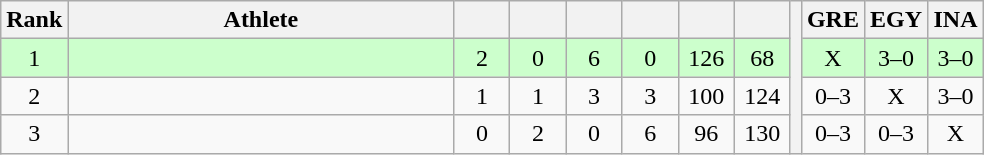<table class="wikitable" style="text-align:center">
<tr>
<th>Rank</th>
<th width=250>Athlete</th>
<th width=30></th>
<th width=30></th>
<th width=30></th>
<th width=30></th>
<th width=30></th>
<th width=30></th>
<th rowspan=4></th>
<th width=30>GRE</th>
<th width=30>EGY</th>
<th width=30>INA</th>
</tr>
<tr bgcolor=#ccffcc>
<td>1</td>
<td align=left></td>
<td>2</td>
<td>0</td>
<td>6</td>
<td>0</td>
<td>126</td>
<td>68</td>
<td>X</td>
<td>3–0</td>
<td>3–0</td>
</tr>
<tr>
<td>2</td>
<td align=left></td>
<td>1</td>
<td>1</td>
<td>3</td>
<td>3</td>
<td>100</td>
<td>124</td>
<td>0–3</td>
<td>X</td>
<td>3–0</td>
</tr>
<tr>
<td>3</td>
<td align=left></td>
<td>0</td>
<td>2</td>
<td>0</td>
<td>6</td>
<td>96</td>
<td>130</td>
<td>0–3</td>
<td>0–3</td>
<td>X</td>
</tr>
</table>
